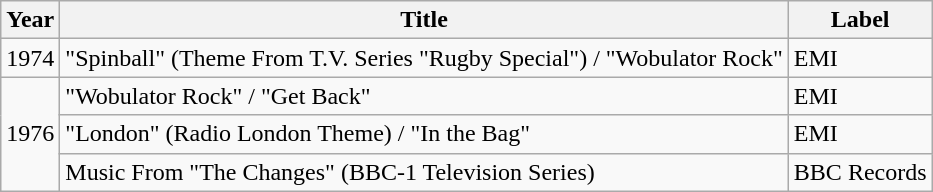<table class="wikitable sortable">
<tr>
<th>Year</th>
<th>Title</th>
<th>Label</th>
</tr>
<tr>
<td>1974</td>
<td>"Spinball" (Theme From T.V. Series "Rugby Special") / "Wobulator Rock"</td>
<td>EMI </td>
</tr>
<tr>
<td rowspan="3">1976</td>
<td>"Wobulator Rock" / "Get Back"</td>
<td>EMI </td>
</tr>
<tr>
<td>"London" (Radio London Theme) / "In the Bag" </td>
<td>EMI </td>
</tr>
<tr>
<td>Music From "The Changes" (BBC-1 Television Series)</td>
<td>BBC Records </td>
</tr>
</table>
